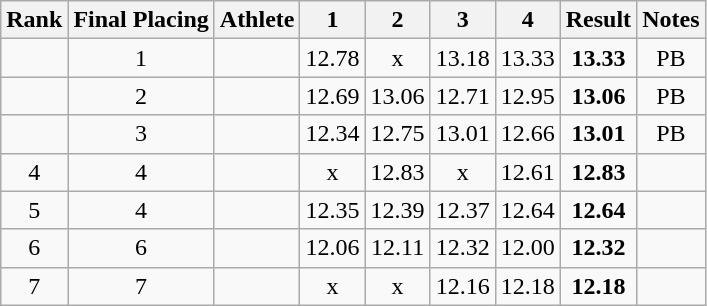<table class="wikitable sortable" style="text-align:center">
<tr>
<th>Rank</th>
<th>Final Placing</th>
<th>Athlete</th>
<th>1</th>
<th>2</th>
<th>3</th>
<th>4</th>
<th>Result</th>
<th>Notes</th>
</tr>
<tr>
<td></td>
<td>1</td>
<td align=left></td>
<td>12.78</td>
<td>x</td>
<td>13.18</td>
<td>13.33</td>
<td><strong>13.33</strong></td>
<td>PB</td>
</tr>
<tr>
<td></td>
<td>2</td>
<td align=left></td>
<td>12.69</td>
<td>13.06</td>
<td>12.71</td>
<td>12.95</td>
<td><strong>13.06</strong></td>
<td>PB</td>
</tr>
<tr>
<td></td>
<td>3</td>
<td align=left></td>
<td>12.34</td>
<td>12.75</td>
<td>13.01</td>
<td>12.66</td>
<td><strong>13.01</strong></td>
<td>PB</td>
</tr>
<tr>
<td>4</td>
<td>4</td>
<td align=left></td>
<td>x</td>
<td>12.83</td>
<td>x</td>
<td>12.61</td>
<td><strong>12.83</strong></td>
<td></td>
</tr>
<tr>
<td>5</td>
<td>4</td>
<td align=left></td>
<td>12.35</td>
<td>12.39</td>
<td>12.37</td>
<td>12.64</td>
<td><strong>12.64</strong></td>
<td></td>
</tr>
<tr>
<td>6</td>
<td>6</td>
<td align=left></td>
<td>12.06</td>
<td>12.11</td>
<td>12.32</td>
<td>12.00</td>
<td><strong>12.32</strong></td>
<td></td>
</tr>
<tr>
<td>7</td>
<td>7</td>
<td align=left></td>
<td>x</td>
<td>x</td>
<td>12.16</td>
<td>12.18</td>
<td><strong>12.18</strong></td>
<td></td>
</tr>
</table>
